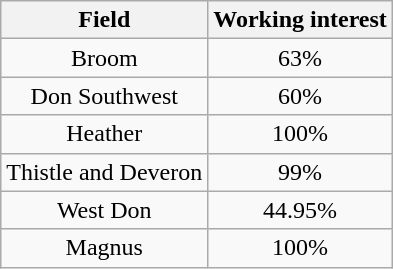<table class="wikitable sortable" style="text-align: center;" cellpadding=2 cellspacing=2>
<tr>
<th>Field</th>
<th>Working interest</th>
</tr>
<tr>
<td>Broom</td>
<td>63%</td>
</tr>
<tr>
<td>Don Southwest</td>
<td>60%</td>
</tr>
<tr>
<td>Heather</td>
<td>100%</td>
</tr>
<tr>
<td>Thistle and Deveron</td>
<td>99%</td>
</tr>
<tr>
<td>West Don</td>
<td>44.95%</td>
</tr>
<tr>
<td>Magnus</td>
<td>100%</td>
</tr>
</table>
